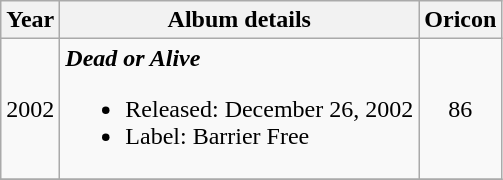<table class="wikitable">
<tr>
<th>Year</th>
<th>Album details</th>
<th>Oricon</th>
</tr>
<tr>
<td>2002</td>
<td><strong><em>Dead or Alive</em></strong><br><ul><li>Released: December 26, 2002</li><li>Label: Barrier Free</li></ul></td>
<td align="center">86</td>
</tr>
<tr>
</tr>
</table>
